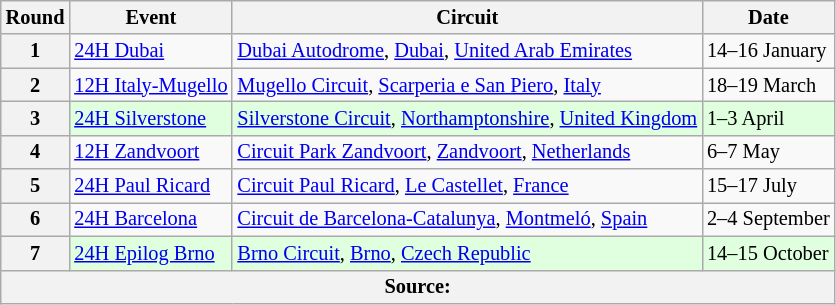<table class="wikitable" style="font-size: 85%;">
<tr>
<th>Round</th>
<th>Event</th>
<th>Circuit</th>
<th>Date</th>
</tr>
<tr>
<th>1</th>
<td><a href='#'>24H Dubai</a></td>
<td> <a href='#'>Dubai Autodrome</a>, <a href='#'>Dubai</a>, <a href='#'>United Arab Emirates</a></td>
<td>14–16 January</td>
</tr>
<tr>
<th>2</th>
<td><a href='#'>12H Italy-Mugello</a></td>
<td> <a href='#'>Mugello Circuit</a>, <a href='#'>Scarperia e San Piero</a>, <a href='#'>Italy</a></td>
<td>18–19 March</td>
</tr>
<tr bgcolor=#DFFFDF>
<th>3</th>
<td><a href='#'>24H Silverstone</a></td>
<td> <a href='#'>Silverstone Circuit</a>, <a href='#'>Northamptonshire</a>, <a href='#'>United Kingdom</a></td>
<td>1–3 April</td>
</tr>
<tr>
<th>4</th>
<td><a href='#'>12H Zandvoort</a></td>
<td> <a href='#'>Circuit Park Zandvoort</a>, <a href='#'>Zandvoort</a>, <a href='#'>Netherlands</a></td>
<td>6–7 May</td>
</tr>
<tr>
<th>5</th>
<td><a href='#'>24H Paul Ricard</a></td>
<td> <a href='#'>Circuit Paul Ricard</a>, <a href='#'>Le Castellet</a>, <a href='#'>France</a></td>
<td>15–17 July</td>
</tr>
<tr>
<th>6</th>
<td><a href='#'>24H Barcelona</a></td>
<td> <a href='#'>Circuit de Barcelona-Catalunya</a>, <a href='#'>Montmeló</a>, <a href='#'>Spain</a></td>
<td>2–4 September</td>
</tr>
<tr bgcolor=#DFFFDF>
<th>7</th>
<td><a href='#'>24H Epilog Brno</a></td>
<td> <a href='#'>Brno Circuit</a>, <a href='#'>Brno</a>, <a href='#'>Czech Republic</a></td>
<td>14–15 October</td>
</tr>
<tr>
<th colspan=4>Source: </th>
</tr>
</table>
